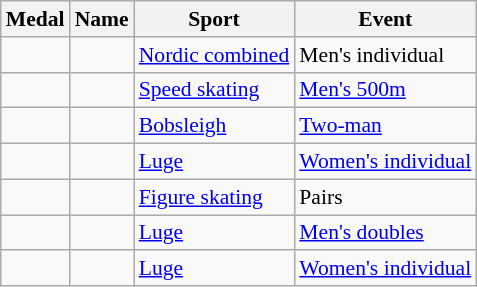<table class="wikitable sortable" style="font-size:90%">
<tr>
<th>Medal</th>
<th>Name</th>
<th>Sport</th>
<th>Event</th>
</tr>
<tr>
<td></td>
<td></td>
<td><a href='#'>Nordic combined</a></td>
<td>Men's individual</td>
</tr>
<tr>
<td></td>
<td></td>
<td><a href='#'>Speed skating</a></td>
<td><a href='#'>Men's 500m</a></td>
</tr>
<tr>
<td></td>
<td> <br> </td>
<td><a href='#'>Bobsleigh</a></td>
<td><a href='#'>Two-man</a></td>
</tr>
<tr>
<td></td>
<td></td>
<td><a href='#'>Luge</a></td>
<td><a href='#'>Women's individual</a></td>
</tr>
<tr>
<td></td>
<td> <br> </td>
<td><a href='#'>Figure skating</a></td>
<td>Pairs</td>
</tr>
<tr>
<td></td>
<td> <br> </td>
<td><a href='#'>Luge</a></td>
<td><a href='#'>Men's doubles</a></td>
</tr>
<tr>
<td></td>
<td></td>
<td><a href='#'>Luge</a></td>
<td><a href='#'>Women's individual</a></td>
</tr>
</table>
